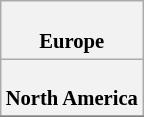<table class="wikitable plainrowheaders" style="background:#fff; font-size:86%; line-height:16px; border:grey solid 1px; border-collapse:collapse;">
<tr>
<th colspan="5"><br>Europe
</th>
</tr>
<tr>
<th colspan=2><br>North America
<br></th>
</tr>
<tr>
</tr>
</table>
